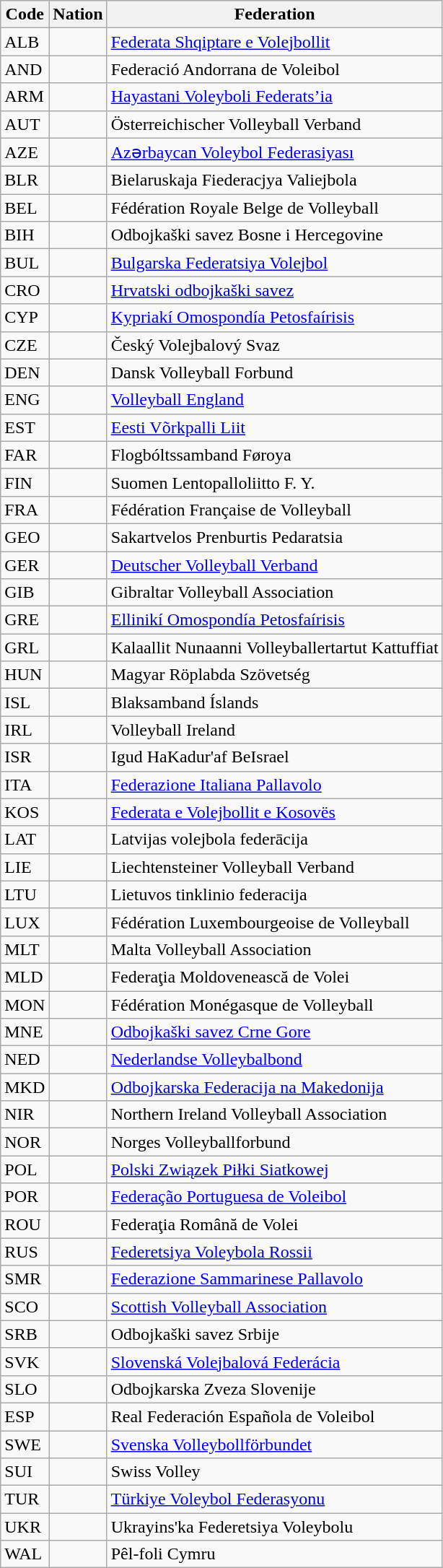<table class="wikitable">
<tr>
<th>Code</th>
<th>Nation</th>
<th>Federation</th>
</tr>
<tr>
<td>ALB</td>
<td></td>
<td><a href='#'>Federata Shqiptare e Volejbollit</a></td>
</tr>
<tr>
<td>AND</td>
<td></td>
<td>Federació Andorrana de Voleibol</td>
</tr>
<tr>
<td>ARM</td>
<td></td>
<td><a href='#'>Hayastani Voleyboli Federats’ia</a></td>
</tr>
<tr>
<td>AUT</td>
<td></td>
<td>Österreichischer Volleyball Verband</td>
</tr>
<tr>
<td>AZE</td>
<td></td>
<td><a href='#'>Azərbaycan Voleybol Federasiyası</a></td>
</tr>
<tr>
<td>BLR</td>
<td></td>
<td>Bielaruskaja Fiederacjya Valiejbola</td>
</tr>
<tr>
<td>BEL</td>
<td></td>
<td>Fédération Royale Belge de Volleyball</td>
</tr>
<tr>
<td>BIH</td>
<td></td>
<td>Odbojkaški savez Bosne i Hercegovine</td>
</tr>
<tr>
<td>BUL</td>
<td></td>
<td><a href='#'>Bulgarska Federatsiya Volejbol</a></td>
</tr>
<tr>
<td>CRO</td>
<td></td>
<td><a href='#'>Hrvatski odbojkaški savez</a></td>
</tr>
<tr>
<td>CYP</td>
<td></td>
<td><a href='#'>Kypriakí Omospondía Petosfaírisis</a></td>
</tr>
<tr>
<td>CZE</td>
<td></td>
<td>Český Volejbalový Svaz</td>
</tr>
<tr>
<td>DEN</td>
<td></td>
<td>Dansk Volleyball Forbund</td>
</tr>
<tr>
<td>ENG</td>
<td></td>
<td><a href='#'>Volleyball England</a></td>
</tr>
<tr>
<td>EST</td>
<td></td>
<td><a href='#'>Eesti Võrkpalli Liit</a></td>
</tr>
<tr>
<td>FAR</td>
<td></td>
<td>Flogbóltssamband Føroya</td>
</tr>
<tr>
<td>FIN</td>
<td></td>
<td>Suomen Lentopalloliitto F. Y.</td>
</tr>
<tr>
<td>FRA</td>
<td></td>
<td>Fédération Française de Volleyball</td>
</tr>
<tr>
<td>GEO</td>
<td></td>
<td>Sakartvelos Prenburtis Pedaratsia</td>
</tr>
<tr>
<td>GER</td>
<td></td>
<td><a href='#'>Deutscher Volleyball Verband</a></td>
</tr>
<tr>
<td>GIB</td>
<td></td>
<td>Gibraltar Volleyball Association</td>
</tr>
<tr>
<td>GRE</td>
<td></td>
<td><a href='#'>Ellinikí Omospondía Petosfaírisis</a></td>
</tr>
<tr>
<td>GRL</td>
<td></td>
<td>Kalaallit Nunaanni Volleyballertartut Kattuffiat</td>
</tr>
<tr>
<td>HUN</td>
<td></td>
<td>Magyar Röplabda Szövetség</td>
</tr>
<tr>
<td>ISL</td>
<td></td>
<td>Blaksamband Íslands</td>
</tr>
<tr>
<td>IRL</td>
<td></td>
<td>Volleyball Ireland</td>
</tr>
<tr>
<td>ISR</td>
<td></td>
<td>Igud HaKadur'af BeIsrael</td>
</tr>
<tr>
<td>ITA</td>
<td></td>
<td><a href='#'>Federazione Italiana Pallavolo</a></td>
</tr>
<tr>
<td>KOS</td>
<td></td>
<td><a href='#'>Federata e Volejbollit e Kosovës</a></td>
</tr>
<tr>
<td>LAT</td>
<td></td>
<td>Latvijas volejbola federācija</td>
</tr>
<tr>
<td>LIE</td>
<td></td>
<td>Liechtensteiner Volleyball Verband</td>
</tr>
<tr>
<td>LTU</td>
<td></td>
<td>Lietuvos tinklinio federacija</td>
</tr>
<tr>
<td>LUX</td>
<td></td>
<td>Fédération Luxembourgeoise de Volleyball</td>
</tr>
<tr>
<td>MLT</td>
<td></td>
<td>Malta Volleyball Association</td>
</tr>
<tr>
<td>MLD</td>
<td></td>
<td>Federaţia Moldovenească de Volei</td>
</tr>
<tr>
<td>MON</td>
<td></td>
<td>Fédération Monégasque de Volleyball</td>
</tr>
<tr>
<td>MNE</td>
<td></td>
<td><a href='#'>Odbojkaški savez Crne Gore</a></td>
</tr>
<tr>
<td>NED</td>
<td></td>
<td><a href='#'>Nederlandse Volleybalbond</a></td>
</tr>
<tr>
<td>MKD</td>
<td></td>
<td><a href='#'>Odbojkarska Federacija na Makedonija</a></td>
</tr>
<tr>
<td>NIR</td>
<td></td>
<td>Northern Ireland Volleyball Association</td>
</tr>
<tr>
<td>NOR</td>
<td></td>
<td>Norges Volleyballforbund</td>
</tr>
<tr>
<td>POL</td>
<td></td>
<td><a href='#'>Polski Związek Piłki Siatkowej</a></td>
</tr>
<tr>
<td>POR</td>
<td></td>
<td><a href='#'>Federação Portuguesa de Voleibol</a></td>
</tr>
<tr>
<td>ROU</td>
<td></td>
<td>Federaţia Română de Volei</td>
</tr>
<tr>
<td>RUS</td>
<td></td>
<td><a href='#'>Federetsiya Voleybola Rossii</a></td>
</tr>
<tr>
<td>SMR</td>
<td></td>
<td><a href='#'>Federazione Sammarinese Pallavolo</a></td>
</tr>
<tr>
<td>SCO</td>
<td></td>
<td><a href='#'>Scottish Volleyball Association</a></td>
</tr>
<tr>
<td>SRB</td>
<td></td>
<td>Odbojkaški savez Srbije</td>
</tr>
<tr>
<td>SVK</td>
<td></td>
<td><a href='#'>Slovenská Volejbalová Federácia</a></td>
</tr>
<tr>
<td>SLO</td>
<td></td>
<td>Odbojkarska Zveza Slovenije</td>
</tr>
<tr>
<td>ESP</td>
<td></td>
<td>Real Federación Española de Voleibol</td>
</tr>
<tr>
<td>SWE</td>
<td></td>
<td><a href='#'>Svenska Volleybollförbundet</a></td>
</tr>
<tr>
<td>SUI</td>
<td></td>
<td>Swiss Volley</td>
</tr>
<tr>
<td>TUR</td>
<td></td>
<td><a href='#'>Türkiye Voleybol Federasyonu</a></td>
</tr>
<tr>
<td>UKR</td>
<td></td>
<td>Ukrayins'ka Federetsiya Voleybolu</td>
</tr>
<tr>
<td>WAL</td>
<td></td>
<td>Pêl-foli Cymru</td>
</tr>
</table>
